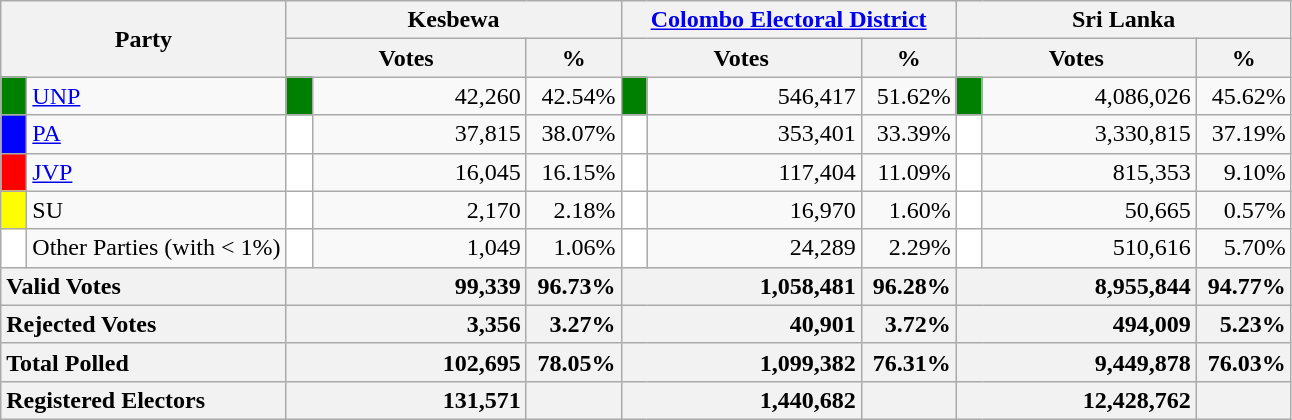<table class="wikitable">
<tr>
<th colspan="2" width="144px"rowspan="2">Party</th>
<th colspan="3" width="216px">Kesbewa</th>
<th colspan="3" width="216px"><a href='#'>Colombo Electoral District</a></th>
<th colspan="3" width="216px">Sri Lanka</th>
</tr>
<tr>
<th colspan="2" width="144px">Votes</th>
<th>%</th>
<th colspan="2" width="144px">Votes</th>
<th>%</th>
<th colspan="2" width="144px">Votes</th>
<th>%</th>
</tr>
<tr>
<td style="background-color:green;" width="10px"></td>
<td style="text-align:left;"><a href='#'>UNP</a></td>
<td style="background-color:green;" width="10px"></td>
<td style="text-align:right;">42,260</td>
<td style="text-align:right;">42.54%</td>
<td style="background-color:green;" width="10px"></td>
<td style="text-align:right;">546,417</td>
<td style="text-align:right;">51.62%</td>
<td style="background-color:green;" width="10px"></td>
<td style="text-align:right;">4,086,026</td>
<td style="text-align:right;">45.62%</td>
</tr>
<tr>
<td style="background-color:blue;" width="10px"></td>
<td style="text-align:left;"><a href='#'>PA</a></td>
<td style="background-color:white;" width="10px"></td>
<td style="text-align:right;">37,815</td>
<td style="text-align:right;">38.07%</td>
<td style="background-color:white;" width="10px"></td>
<td style="text-align:right;">353,401</td>
<td style="text-align:right;">33.39%</td>
<td style="background-color:white;" width="10px"></td>
<td style="text-align:right;">3,330,815</td>
<td style="text-align:right;">37.19%</td>
</tr>
<tr>
<td style="background-color:red;" width="10px"></td>
<td style="text-align:left;"><a href='#'>JVP</a></td>
<td style="background-color:white;" width="10px"></td>
<td style="text-align:right;">16,045</td>
<td style="text-align:right;">16.15%</td>
<td style="background-color:white;" width="10px"></td>
<td style="text-align:right;">117,404</td>
<td style="text-align:right;">11.09%</td>
<td style="background-color:white;" width="10px"></td>
<td style="text-align:right;">815,353</td>
<td style="text-align:right;">9.10%</td>
</tr>
<tr>
<td style="background-color:yellow;" width="10px"></td>
<td style="text-align:left;">SU</td>
<td style="background-color:white;" width="10px"></td>
<td style="text-align:right;">2,170</td>
<td style="text-align:right;">2.18%</td>
<td style="background-color:white;" width="10px"></td>
<td style="text-align:right;">16,970</td>
<td style="text-align:right;">1.60%</td>
<td style="background-color:white;" width="10px"></td>
<td style="text-align:right;">50,665</td>
<td style="text-align:right;">0.57%</td>
</tr>
<tr>
<td style="background-color:white;" width="10px"></td>
<td style="text-align:left;">Other Parties (with < 1%)</td>
<td style="background-color:white;" width="10px"></td>
<td style="text-align:right;">1,049</td>
<td style="text-align:right;">1.06%</td>
<td style="background-color:white;" width="10px"></td>
<td style="text-align:right;">24,289</td>
<td style="text-align:right;">2.29%</td>
<td style="background-color:white;" width="10px"></td>
<td style="text-align:right;">510,616</td>
<td style="text-align:right;">5.70%</td>
</tr>
<tr>
<th colspan="2" width="144px"style="text-align:left;">Valid Votes</th>
<th style="text-align:right;"colspan="2" width="144px">99,339</th>
<th style="text-align:right;">96.73%</th>
<th style="text-align:right;"colspan="2" width="144px">1,058,481</th>
<th style="text-align:right;">96.28%</th>
<th style="text-align:right;"colspan="2" width="144px">8,955,844</th>
<th style="text-align:right;">94.77%</th>
</tr>
<tr>
<th colspan="2" width="144px"style="text-align:left;">Rejected Votes</th>
<th style="text-align:right;"colspan="2" width="144px">3,356</th>
<th style="text-align:right;">3.27%</th>
<th style="text-align:right;"colspan="2" width="144px">40,901</th>
<th style="text-align:right;">3.72%</th>
<th style="text-align:right;"colspan="2" width="144px">494,009</th>
<th style="text-align:right;">5.23%</th>
</tr>
<tr>
<th colspan="2" width="144px"style="text-align:left;">Total Polled</th>
<th style="text-align:right;"colspan="2" width="144px">102,695</th>
<th style="text-align:right;">78.05%</th>
<th style="text-align:right;"colspan="2" width="144px">1,099,382</th>
<th style="text-align:right;">76.31%</th>
<th style="text-align:right;"colspan="2" width="144px">9,449,878</th>
<th style="text-align:right;">76.03%</th>
</tr>
<tr>
<th colspan="2" width="144px"style="text-align:left;">Registered Electors</th>
<th style="text-align:right;"colspan="2" width="144px">131,571</th>
<th></th>
<th style="text-align:right;"colspan="2" width="144px">1,440,682</th>
<th></th>
<th style="text-align:right;"colspan="2" width="144px">12,428,762</th>
<th></th>
</tr>
</table>
